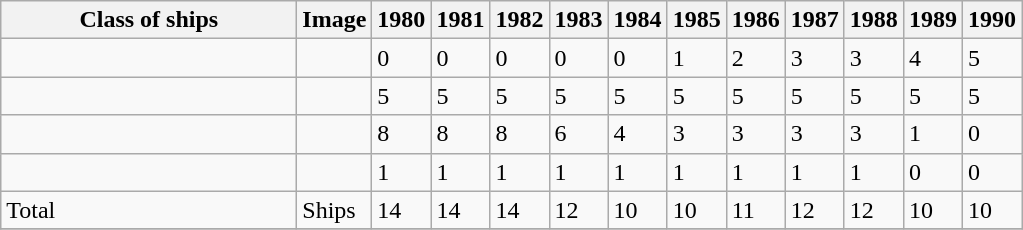<table class="wikitable sortable collapsible collapsed">
<tr>
<th style="width:29%;">Class of ships</th>
<th>Image</th>
<th>1980</th>
<th>1981</th>
<th>1982</th>
<th>1983</th>
<th>1984</th>
<th>1985</th>
<th>1986</th>
<th>1987</th>
<th>1988</th>
<th>1989</th>
<th>1990</th>
</tr>
<tr valign="top">
<td></td>
<td></td>
<td>0</td>
<td>0</td>
<td>0</td>
<td>0</td>
<td>0</td>
<td>1</td>
<td>2</td>
<td>3</td>
<td>3</td>
<td>4</td>
<td>5</td>
</tr>
<tr valign="top">
<td></td>
<td></td>
<td>5</td>
<td>5</td>
<td>5</td>
<td>5</td>
<td>5</td>
<td>5</td>
<td>5</td>
<td>5</td>
<td>5</td>
<td>5</td>
<td>5</td>
</tr>
<tr valign="top">
<td></td>
<td></td>
<td>8</td>
<td>8</td>
<td>8</td>
<td>6</td>
<td>4</td>
<td>3</td>
<td>3</td>
<td>3</td>
<td>3</td>
<td>1</td>
<td>0</td>
</tr>
<tr valign="top">
<td></td>
<td></td>
<td>1</td>
<td>1</td>
<td>1</td>
<td>1</td>
<td>1</td>
<td>1</td>
<td>1</td>
<td>1</td>
<td>1</td>
<td>0</td>
<td>0</td>
</tr>
<tr valign="top">
<td>Total</td>
<td>Ships</td>
<td>14</td>
<td>14</td>
<td>14</td>
<td>12</td>
<td>10</td>
<td>10</td>
<td>11</td>
<td>12</td>
<td>12</td>
<td>10</td>
<td>10</td>
</tr>
<tr>
</tr>
</table>
